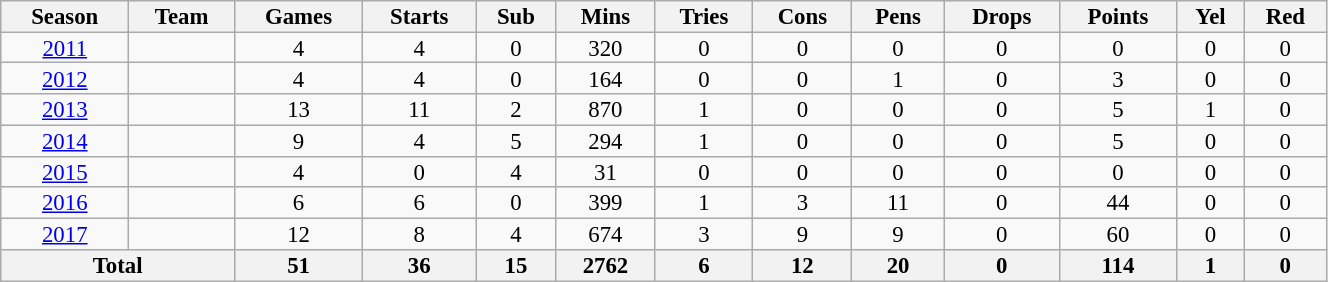<table class="wikitable" style="text-align:center; line-height:90%; font-size:95%; width:70%;">
<tr>
<th>Season</th>
<th>Team</th>
<th>Games</th>
<th>Starts</th>
<th>Sub</th>
<th>Mins</th>
<th>Tries</th>
<th>Cons</th>
<th>Pens</th>
<th>Drops</th>
<th>Points</th>
<th>Yel</th>
<th>Red</th>
</tr>
<tr>
<td><a href='#'>2011</a></td>
<td></td>
<td>4</td>
<td>4</td>
<td>0</td>
<td>320</td>
<td>0</td>
<td>0</td>
<td>0</td>
<td>0</td>
<td>0</td>
<td>0</td>
<td>0</td>
</tr>
<tr>
<td><a href='#'>2012</a></td>
<td></td>
<td>4</td>
<td>4</td>
<td>0</td>
<td>164</td>
<td>0</td>
<td>0</td>
<td>1</td>
<td>0</td>
<td>3</td>
<td>0</td>
<td>0</td>
</tr>
<tr>
<td><a href='#'>2013</a></td>
<td></td>
<td>13</td>
<td>11</td>
<td>2</td>
<td>870</td>
<td>1</td>
<td>0</td>
<td>0</td>
<td>0</td>
<td>5</td>
<td>1</td>
<td>0</td>
</tr>
<tr>
<td><a href='#'>2014</a></td>
<td></td>
<td>9</td>
<td>4</td>
<td>5</td>
<td>294</td>
<td>1</td>
<td>0</td>
<td>0</td>
<td>0</td>
<td>5</td>
<td>0</td>
<td>0</td>
</tr>
<tr>
<td><a href='#'>2015</a></td>
<td></td>
<td>4</td>
<td>0</td>
<td>4</td>
<td>31</td>
<td>0</td>
<td>0</td>
<td>0</td>
<td>0</td>
<td>0</td>
<td>0</td>
<td>0</td>
</tr>
<tr>
<td><a href='#'>2016</a></td>
<td></td>
<td>6</td>
<td>6</td>
<td>0</td>
<td>399</td>
<td>1</td>
<td>3</td>
<td>11</td>
<td>0</td>
<td>44</td>
<td>0</td>
<td>0</td>
</tr>
<tr>
<td><a href='#'>2017</a></td>
<td></td>
<td>12</td>
<td>8</td>
<td>4</td>
<td>674</td>
<td>3</td>
<td>9</td>
<td>9</td>
<td>0</td>
<td>60</td>
<td>0</td>
<td>0</td>
</tr>
<tr>
<th colspan="2">Total</th>
<th>51</th>
<th>36</th>
<th>15</th>
<th>2762</th>
<th>6</th>
<th>12</th>
<th>20</th>
<th>0</th>
<th>114</th>
<th>1</th>
<th>0</th>
</tr>
</table>
